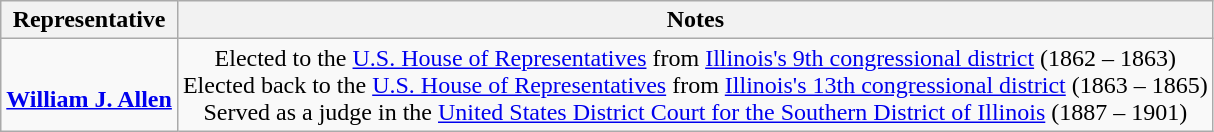<table class="wikitable" style="text-align:center">
<tr>
<th>Representative</th>
<th>Notes</th>
</tr>
<tr>
<td align=center><br><strong><a href='#'>William J. Allen</a></strong></td>
<td>Elected to the <a href='#'>U.S. House of Representatives</a> from <a href='#'>Illinois's 9th congressional district</a> (1862 – 1863)<br>Elected back to the <a href='#'>U.S. House of Representatives</a> from <a href='#'>Illinois's 13th congressional district</a> (1863 – 1865)<br>Served as a judge in the <a href='#'>United States District Court for the Southern District of Illinois</a> (1887 – 1901)</td>
</tr>
</table>
